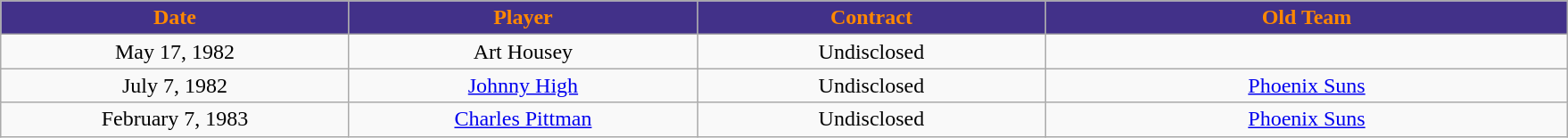<table class="wikitable">
<tr>
<th style="background:#423189; color:#FF8800" width="10%">Date</th>
<th style="background:#423189; color:#FF8800" width="10%">Player</th>
<th style="background:#423189; color:#FF8800" width="10%">Contract</th>
<th style="background:#423189; color:#FF8800" width="15%">Old Team</th>
</tr>
<tr style="text-align: center">
<td>May 17, 1982</td>
<td>Art Housey</td>
<td>Undisclosed</td>
<td></td>
</tr>
<tr style="text-align: center">
<td>July 7, 1982</td>
<td><a href='#'>Johnny High</a></td>
<td>Undisclosed</td>
<td><a href='#'>Phoenix Suns</a></td>
</tr>
<tr style="text-align: center">
<td>February 7, 1983</td>
<td><a href='#'>Charles Pittman</a></td>
<td>Undisclosed</td>
<td><a href='#'>Phoenix Suns</a></td>
</tr>
</table>
